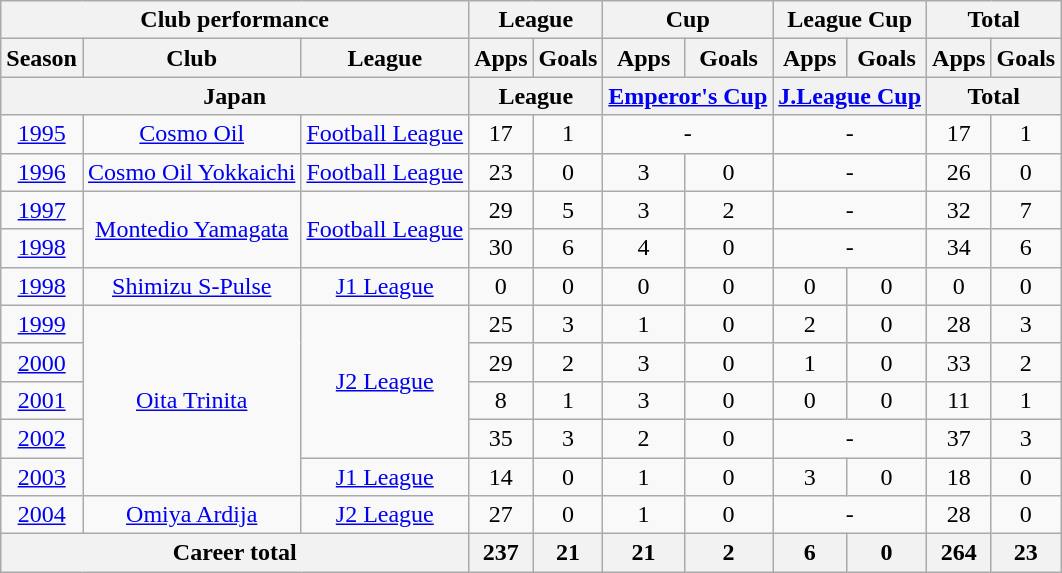<table class="wikitable" style="text-align:center">
<tr>
<th colspan=3>Club performance</th>
<th colspan=2>League</th>
<th colspan=2>Cup</th>
<th colspan=2>League Cup</th>
<th colspan=2>Total</th>
</tr>
<tr>
<th>Season</th>
<th>Club</th>
<th>League</th>
<th>Apps</th>
<th>Goals</th>
<th>Apps</th>
<th>Goals</th>
<th>Apps</th>
<th>Goals</th>
<th>Apps</th>
<th>Goals</th>
</tr>
<tr>
<th colspan=3>Japan</th>
<th colspan=2>League</th>
<th colspan=2><a href='#'>Emperor's Cup</a></th>
<th colspan=2><a href='#'>J.League Cup</a></th>
<th colspan=2>Total</th>
</tr>
<tr>
<td><a href='#'>1995</a></td>
<td><a href='#'>Cosmo Oil</a></td>
<td><a href='#'>Football League</a></td>
<td>17</td>
<td>1</td>
<td colspan="2">-</td>
<td colspan="2">-</td>
<td>17</td>
<td>1</td>
</tr>
<tr>
<td><a href='#'>1996</a></td>
<td><a href='#'>Cosmo Oil Yokkaichi</a></td>
<td><a href='#'>Football League</a></td>
<td>23</td>
<td>0</td>
<td>3</td>
<td>0</td>
<td colspan="2">-</td>
<td>26</td>
<td>0</td>
</tr>
<tr>
<td><a href='#'>1997</a></td>
<td rowspan="2"><a href='#'>Montedio Yamagata</a></td>
<td rowspan="2"><a href='#'>Football League</a></td>
<td>29</td>
<td>5</td>
<td>3</td>
<td>2</td>
<td colspan="2">-</td>
<td>32</td>
<td>7</td>
</tr>
<tr>
<td><a href='#'>1998</a></td>
<td>30</td>
<td>6</td>
<td>4</td>
<td>0</td>
<td colspan="2">-</td>
<td>34</td>
<td>6</td>
</tr>
<tr>
<td><a href='#'>1998</a></td>
<td><a href='#'>Shimizu S-Pulse</a></td>
<td><a href='#'>J1 League</a></td>
<td>0</td>
<td>0</td>
<td>0</td>
<td>0</td>
<td>0</td>
<td>0</td>
<td>0</td>
<td>0</td>
</tr>
<tr>
<td><a href='#'>1999</a></td>
<td rowspan="5"><a href='#'>Oita Trinita</a></td>
<td rowspan="4"><a href='#'>J2 League</a></td>
<td>25</td>
<td>3</td>
<td>1</td>
<td>0</td>
<td>2</td>
<td>0</td>
<td>28</td>
<td>3</td>
</tr>
<tr>
<td><a href='#'>2000</a></td>
<td>29</td>
<td>2</td>
<td>3</td>
<td>0</td>
<td>1</td>
<td>0</td>
<td>33</td>
<td>2</td>
</tr>
<tr>
<td><a href='#'>2001</a></td>
<td>8</td>
<td>1</td>
<td>3</td>
<td>0</td>
<td>0</td>
<td>0</td>
<td>11</td>
<td>1</td>
</tr>
<tr>
<td><a href='#'>2002</a></td>
<td>35</td>
<td>3</td>
<td>2</td>
<td>0</td>
<td colspan="2">-</td>
<td>37</td>
<td>3</td>
</tr>
<tr>
<td><a href='#'>2003</a></td>
<td><a href='#'>J1 League</a></td>
<td>14</td>
<td>0</td>
<td>1</td>
<td>0</td>
<td>3</td>
<td>0</td>
<td>18</td>
<td>0</td>
</tr>
<tr>
<td><a href='#'>2004</a></td>
<td><a href='#'>Omiya Ardija</a></td>
<td><a href='#'>J2 League</a></td>
<td>27</td>
<td>0</td>
<td>1</td>
<td>0</td>
<td colspan="2">-</td>
<td>28</td>
<td>0</td>
</tr>
<tr>
<th colspan=3>Career total</th>
<th>237</th>
<th>21</th>
<th>21</th>
<th>2</th>
<th>6</th>
<th>0</th>
<th>264</th>
<th>23</th>
</tr>
</table>
